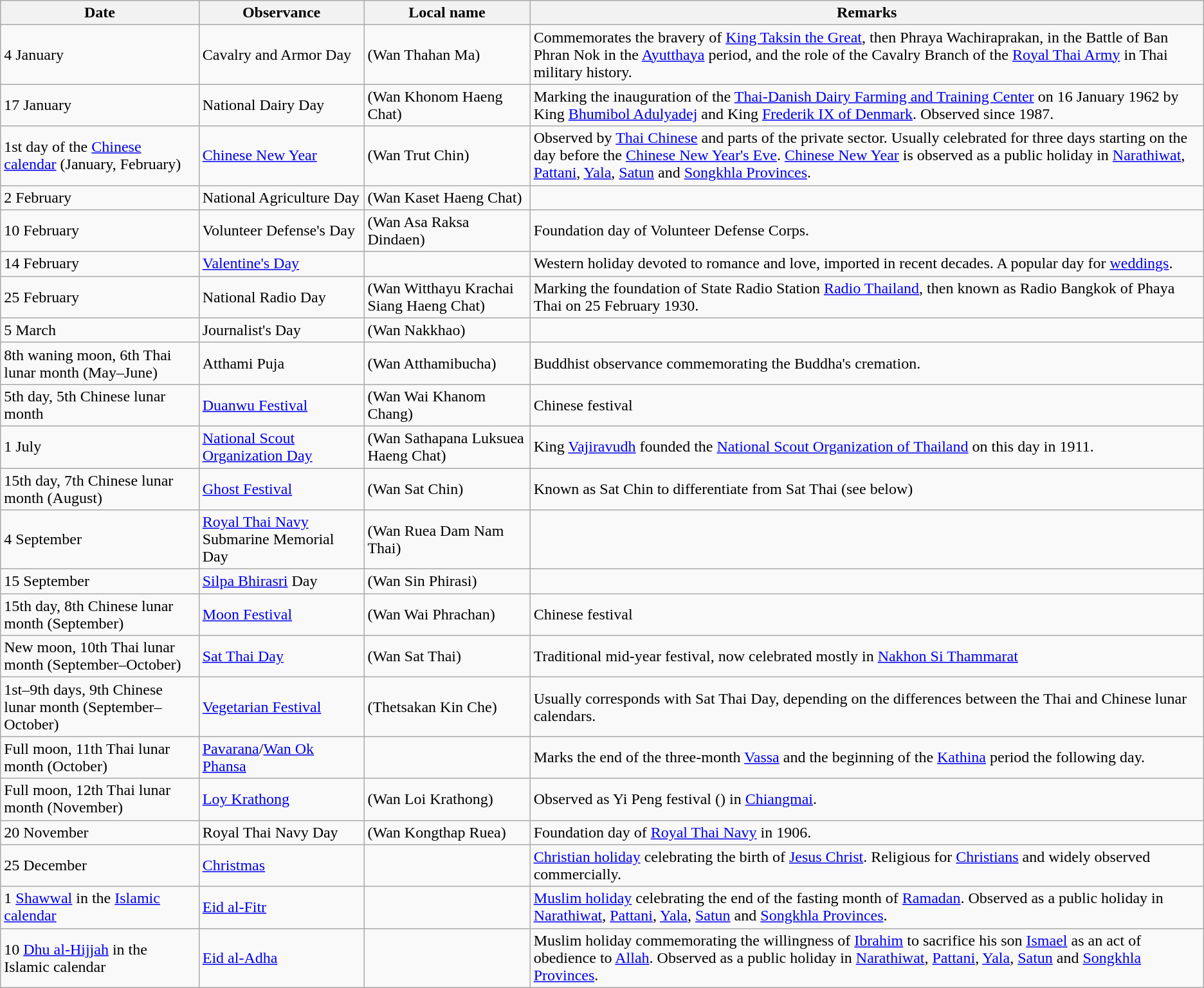<table class="wikitable">
<tr>
<th>Date</th>
<th>Observance</th>
<th>Local name</th>
<th>Remarks</th>
</tr>
<tr>
<td>4 January</td>
<td>Cavalry and Armor Day</td>
<td> (Wan Thahan Ma)</td>
<td>Commemorates the bravery of <a href='#'>King Taksin the Great</a>, then Phraya Wachiraprakan, in the Battle of Ban Phran Nok in the <a href='#'>Ayutthaya</a> period, and the role of the Cavalry Branch of the <a href='#'>Royal Thai Army</a> in Thai military history.</td>
</tr>
<tr>
<td>17 January</td>
<td>National Dairy Day</td>
<td> (Wan Khonom Haeng Chat)</td>
<td>Marking the inauguration of the <a href='#'>Thai-Danish Dairy Farming and Training Center</a> on 16 January 1962 by King <a href='#'>Bhumibol Adulyadej</a> and King <a href='#'>Frederik IX of Denmark</a>. Observed since 1987.</td>
</tr>
<tr>
<td>1st day of the <a href='#'>Chinese calendar</a> (January, February)</td>
<td><a href='#'>Chinese New Year</a></td>
<td> (Wan Trut Chin)</td>
<td>Observed by <a href='#'>Thai Chinese</a> and parts of the private sector. Usually celebrated for three days starting on the day before the <a href='#'>Chinese New Year's Eve</a>. <a href='#'>Chinese New Year</a> is observed as a public holiday in <a href='#'>Narathiwat</a>, <a href='#'>Pattani</a>, <a href='#'>Yala</a>, <a href='#'>Satun</a> and <a href='#'>Songkhla Provinces</a>.</td>
</tr>
<tr>
<td>2 February</td>
<td>National Agriculture Day</td>
<td> (Wan Kaset Haeng Chat)</td>
<td></td>
</tr>
<tr>
<td>10 February</td>
<td>Volunteer Defense's Day</td>
<td> (Wan Asa Raksa Dindaen)</td>
<td>Foundation day of Volunteer Defense Corps.</td>
</tr>
<tr>
<td>14 February</td>
<td><a href='#'>Valentine's Day</a></td>
<td></td>
<td>Western holiday devoted to romance and love, imported in recent decades. A popular day for <a href='#'>weddings</a>.</td>
</tr>
<tr>
<td>25 February</td>
<td>National Radio Day</td>
<td> (Wan Witthayu Krachai Siang Haeng Chat)</td>
<td>Marking the foundation of State Radio Station <a href='#'>Radio Thailand</a>, then known as Radio Bangkok of Phaya Thai on 25 February 1930.</td>
</tr>
<tr>
<td>5 March</td>
<td>Journalist's Day</td>
<td> (Wan Nakkhao)</td>
<td></td>
</tr>
<tr>
<td>8th waning moon, 6th Thai lunar month (May–June)</td>
<td>Atthami Puja</td>
<td> (Wan Atthamibucha)</td>
<td>Buddhist observance commemorating the Buddha's cremation.</td>
</tr>
<tr>
<td>5th day, 5th Chinese lunar month</td>
<td><a href='#'>Duanwu Festival</a></td>
<td> (Wan Wai Khanom Chang)</td>
<td>Chinese festival</td>
</tr>
<tr>
<td>1 July</td>
<td><a href='#'>National Scout Organization Day</a></td>
<td> (Wan Sathapana Luksuea Haeng Chat)</td>
<td>King <a href='#'>Vajiravudh</a> founded the <a href='#'>National Scout Organization of Thailand</a> on this day in 1911.</td>
</tr>
<tr>
<td>15th day, 7th Chinese lunar month (August)</td>
<td><a href='#'>Ghost Festival</a></td>
<td> (Wan Sat Chin)</td>
<td>Known as Sat Chin to differentiate from Sat Thai (see below)</td>
</tr>
<tr>
<td>4 September</td>
<td><a href='#'>Royal Thai Navy</a> Submarine Memorial Day</td>
<td> (Wan Ruea Dam Nam Thai)</td>
<td></td>
</tr>
<tr>
<td>15 September</td>
<td><a href='#'>Silpa Bhirasri</a> Day</td>
<td> (Wan Sin Phirasi)</td>
<td></td>
</tr>
<tr>
<td>15th day, 8th Chinese lunar month (September)</td>
<td><a href='#'>Moon Festival</a></td>
<td> (Wan Wai Phrachan)</td>
<td>Chinese festival</td>
</tr>
<tr>
<td>New moon, 10th Thai lunar month (September–October)</td>
<td><a href='#'>Sat Thai Day</a></td>
<td> (Wan Sat Thai)</td>
<td>Traditional mid-year festival, now celebrated mostly in <a href='#'>Nakhon Si Thammarat</a></td>
</tr>
<tr>
<td>1st–9th days, 9th Chinese lunar month (September–October)</td>
<td><a href='#'>Vegetarian Festival</a></td>
<td> (Thetsakan Kin Che)</td>
<td>Usually corresponds with Sat Thai Day, depending on the differences between the Thai and Chinese lunar calendars.</td>
</tr>
<tr>
<td>Full moon, 11th Thai lunar month (October)</td>
<td><a href='#'>Pavarana</a>/<a href='#'>Wan Ok Phansa</a></td>
<td></td>
<td>Marks the end of the three-month <a href='#'>Vassa</a> and the beginning of the <a href='#'>Kathina</a> period the following day.</td>
</tr>
<tr>
<td>Full moon, 12th Thai lunar month (November)</td>
<td><a href='#'>Loy Krathong</a></td>
<td> (Wan Loi Krathong)</td>
<td>Observed as Yi Peng festival () in <a href='#'>Chiangmai</a>.</td>
</tr>
<tr>
<td>20 November</td>
<td>Royal Thai Navy Day</td>
<td> (Wan Kongthap Ruea)</td>
<td>Foundation day of <a href='#'>Royal Thai Navy</a> in 1906.</td>
</tr>
<tr>
<td>25 December</td>
<td><a href='#'>Christmas</a></td>
<td></td>
<td><a href='#'>Christian holiday</a> celebrating the birth of <a href='#'>Jesus Christ</a>. Religious for <a href='#'>Christians</a> and widely observed commercially.</td>
</tr>
<tr>
<td>1 <a href='#'>Shawwal</a> in the <a href='#'>Islamic calendar</a></td>
<td><a href='#'>Eid al-Fitr</a></td>
<td></td>
<td><a href='#'>Muslim holiday</a> celebrating the end of the fasting month of <a href='#'>Ramadan</a>. Observed as a public holiday in <a href='#'>Narathiwat</a>, <a href='#'>Pattani</a>, <a href='#'>Yala</a>, <a href='#'>Satun</a> and <a href='#'>Songkhla Provinces</a>.</td>
</tr>
<tr>
<td>10 <a href='#'>Dhu al-Hijjah</a> in the Islamic calendar</td>
<td><a href='#'>Eid al-Adha</a></td>
<td></td>
<td>Muslim holiday commemorating the willingness of <a href='#'>Ibrahim</a> to sacrifice his son <a href='#'>Ismael</a> as an act of obedience to <a href='#'>Allah</a>. Observed as a public holiday in <a href='#'>Narathiwat</a>, <a href='#'>Pattani</a>, <a href='#'>Yala</a>, <a href='#'>Satun</a> and <a href='#'>Songkhla Provinces</a>.</td>
</tr>
</table>
